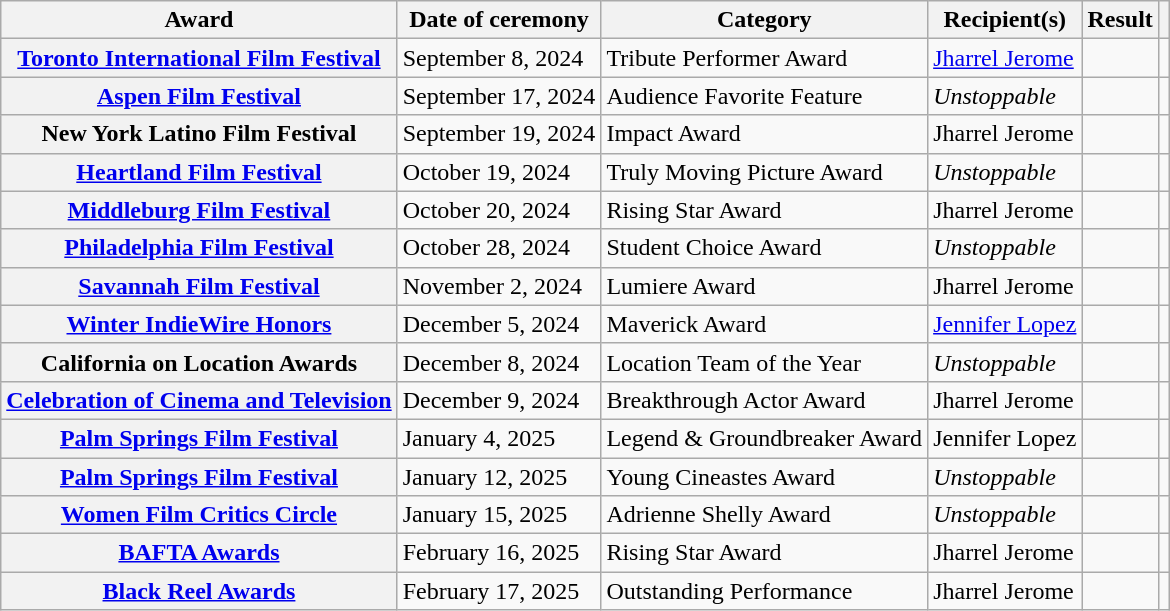<table class="wikitable sortable plainrowheaders">
<tr>
<th scope="col">Award</th>
<th scope="col">Date of ceremony</th>
<th scope="col">Category</th>
<th scope="col">Recipient(s)</th>
<th>Result</th>
<th class="unsortable" scope="col"></th>
</tr>
<tr>
<th scope="row"><a href='#'>Toronto International Film Festival</a></th>
<td>September 8, 2024</td>
<td>Tribute Performer Award</td>
<td><a href='#'>Jharrel Jerome</a></td>
<td></td>
<td align="center"></td>
</tr>
<tr>
<th scope="row"><a href='#'>Aspen Film Festival</a></th>
<td>September 17, 2024</td>
<td>Audience Favorite Feature</td>
<td><em>Unstoppable</em></td>
<td></td>
<td align="center"></td>
</tr>
<tr>
<th scope="row">New York Latino Film Festival</th>
<td>September 19, 2024</td>
<td>Impact Award</td>
<td>Jharrel Jerome</td>
<td></td>
<td align="center"></td>
</tr>
<tr>
<th scope="row"><a href='#'>Heartland Film Festival</a></th>
<td>October 19, 2024</td>
<td>Truly Moving Picture Award</td>
<td><em>Unstoppable</em></td>
<td></td>
<td align="center"></td>
</tr>
<tr>
<th scope="row"><a href='#'>Middleburg Film Festival</a></th>
<td>October 20, 2024</td>
<td>Rising Star Award</td>
<td>Jharrel Jerome</td>
<td></td>
<td align="center"></td>
</tr>
<tr>
<th scope="row"><a href='#'>Philadelphia Film Festival</a></th>
<td>October 28, 2024</td>
<td>Student Choice Award</td>
<td><em>Unstoppable</em></td>
<td></td>
<td align="center"></td>
</tr>
<tr>
<th scope="row"><a href='#'>Savannah Film Festival</a></th>
<td>November 2, 2024</td>
<td>Lumiere Award</td>
<td>Jharrel Jerome</td>
<td></td>
<td align="center"></td>
</tr>
<tr>
<th scope="row"><a href='#'>Winter IndieWire Honors</a></th>
<td>December 5, 2024</td>
<td>Maverick Award</td>
<td><a href='#'>Jennifer Lopez</a></td>
<td></td>
<td align="center"></td>
</tr>
<tr>
<th scope="row">California on Location Awards</th>
<td>December 8, 2024</td>
<td>Location Team of the Year</td>
<td><em>Unstoppable</em></td>
<td></td>
<td align="center"></td>
</tr>
<tr>
<th scope="row"><a href='#'>Celebration of Cinema and Television</a></th>
<td>December 9, 2024</td>
<td>Breakthrough Actor Award</td>
<td>Jharrel Jerome</td>
<td></td>
<td align="center"></td>
</tr>
<tr>
<th scope="row"><a href='#'>Palm Springs Film Festival</a></th>
<td>January 4, 2025</td>
<td>Legend & Groundbreaker Award</td>
<td>Jennifer Lopez</td>
<td></td>
<td align="center"></td>
</tr>
<tr>
<th scope="row"><a href='#'>Palm Springs Film Festival</a></th>
<td>January 12, 2025</td>
<td>Young Cineastes Award</td>
<td><em>Unstoppable</em></td>
<td></td>
<td align="center"></td>
</tr>
<tr>
<th scope="row"><a href='#'>Women Film Critics Circle</a></th>
<td>January 15, 2025</td>
<td>Adrienne Shelly Award</td>
<td><em>Unstoppable</em></td>
<td></td>
<td align="center"></td>
</tr>
<tr>
<th scope="row"><a href='#'>BAFTA Awards</a></th>
<td>February 16, 2025</td>
<td>Rising Star Award</td>
<td>Jharrel Jerome</td>
<td></td>
<td align="center"></td>
</tr>
<tr>
<th scope="row"><a href='#'>Black Reel Awards</a></th>
<td>February 17, 2025</td>
<td>Outstanding Performance</td>
<td>Jharrel Jerome</td>
<td></td>
<td align="center"></td>
</tr>
</table>
